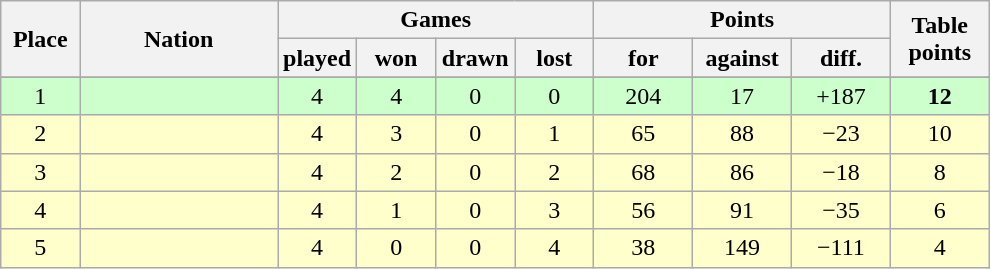<table class="wikitable">
<tr>
<th rowspan=2 width="8%">Place</th>
<th rowspan=2 width="20%">Nation</th>
<th colspan=4 width="32%">Games</th>
<th colspan=3 width="30%">Points</th>
<th rowspan=2 width="10%">Table<br>points</th>
</tr>
<tr>
<th width="8%">played</th>
<th width="8%">won</th>
<th width="8%">drawn</th>
<th width="8%">lost</th>
<th width="10%">for</th>
<th width="10%">against</th>
<th width="10%">diff.</th>
</tr>
<tr>
</tr>
<tr bgcolor=#ccffcc align=center>
<td>1</td>
<td align=left></td>
<td>4</td>
<td>4</td>
<td>0</td>
<td>0</td>
<td>204</td>
<td>17</td>
<td>+187</td>
<td><strong>12</strong></td>
</tr>
<tr bgcolor=#ffffcc align=center>
<td>2</td>
<td align=left></td>
<td>4</td>
<td>3</td>
<td>0</td>
<td>1</td>
<td>65</td>
<td>88</td>
<td>−23</td>
<td>10</td>
</tr>
<tr bgcolor=#ffffcc align=center>
<td>3</td>
<td align=left></td>
<td>4</td>
<td>2</td>
<td>0</td>
<td>2</td>
<td>68</td>
<td>86</td>
<td>−18</td>
<td>8</td>
</tr>
<tr bgcolor=#ffffcc align=center>
<td>4</td>
<td align=left></td>
<td>4</td>
<td>1</td>
<td>0</td>
<td>3</td>
<td>56</td>
<td>91</td>
<td>−35</td>
<td>6</td>
</tr>
<tr bgcolor=#ffffcc align=center>
<td>5</td>
<td align=left></td>
<td>4</td>
<td>0</td>
<td>0</td>
<td>4</td>
<td>38</td>
<td>149</td>
<td>−111</td>
<td>4</td>
</tr>
</table>
